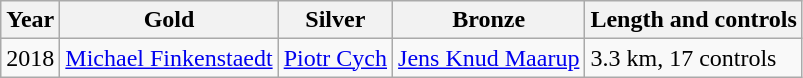<table class="wikitable">
<tr>
<th>Year</th>
<th>Gold</th>
<th>Silver</th>
<th>Bronze</th>
<th>Length and controls</th>
</tr>
<tr>
<td>2018</td>
<td> <a href='#'>Michael Finkenstaedt</a></td>
<td> <a href='#'>Piotr Cych</a></td>
<td> <a href='#'>Jens Knud Maarup</a></td>
<td>3.3 km, 17 controls</td>
</tr>
</table>
